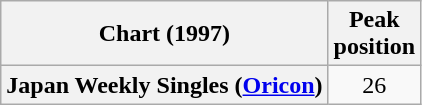<table class="wikitable sortable plainrowheaders" style="text-align:center;">
<tr>
<th scope="col">Chart (1997)</th>
<th scope="col">Peak<br>position</th>
</tr>
<tr>
<th scope="row">Japan Weekly Singles (<a href='#'>Oricon</a>)</th>
<td style="text-align:center;">26</td>
</tr>
</table>
